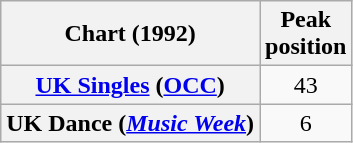<table class="wikitable sortable plainrowheaders" style="text-align:center">
<tr>
<th scope="col">Chart (1992)</th>
<th scope="col">Peak<br>position</th>
</tr>
<tr>
<th scope="row"><a href='#'>UK Singles</a> (<a href='#'>OCC</a>)</th>
<td>43</td>
</tr>
<tr>
<th scope="row">UK Dance (<em><a href='#'>Music Week</a></em>)</th>
<td>6</td>
</tr>
</table>
